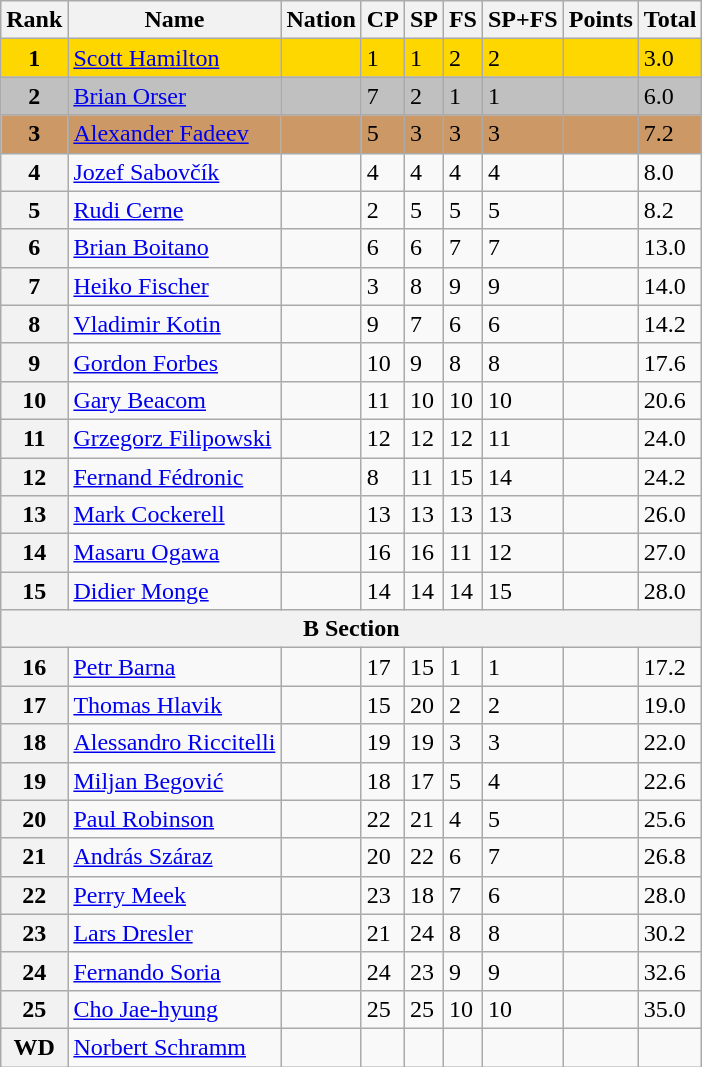<table class="wikitable">
<tr>
<th>Rank</th>
<th>Name</th>
<th>Nation</th>
<th>CP</th>
<th>SP</th>
<th>FS</th>
<th>SP+FS</th>
<th>Points</th>
<th>Total</th>
</tr>
<tr bgcolor=gold>
<td align=center><strong>1</strong></td>
<td><a href='#'>Scott Hamilton</a></td>
<td></td>
<td>1</td>
<td>1</td>
<td>2</td>
<td>2</td>
<td></td>
<td>3.0</td>
</tr>
<tr bgcolor=silver>
<td align=center><strong>2</strong></td>
<td><a href='#'>Brian Orser</a></td>
<td></td>
<td>7</td>
<td>2</td>
<td>1</td>
<td>1</td>
<td></td>
<td>6.0</td>
</tr>
<tr bgcolor=cc9966>
<td align=center><strong>3</strong></td>
<td><a href='#'>Alexander Fadeev</a></td>
<td></td>
<td>5</td>
<td>3</td>
<td>3</td>
<td>3</td>
<td></td>
<td>7.2</td>
</tr>
<tr>
<th>4</th>
<td><a href='#'>Jozef Sabovčík</a></td>
<td></td>
<td>4</td>
<td>4</td>
<td>4</td>
<td>4</td>
<td></td>
<td>8.0</td>
</tr>
<tr>
<th>5</th>
<td><a href='#'>Rudi Cerne</a></td>
<td></td>
<td>2</td>
<td>5</td>
<td>5</td>
<td>5</td>
<td></td>
<td>8.2</td>
</tr>
<tr>
<th>6</th>
<td><a href='#'>Brian Boitano</a></td>
<td></td>
<td>6</td>
<td>6</td>
<td>7</td>
<td>7</td>
<td></td>
<td>13.0</td>
</tr>
<tr>
<th>7</th>
<td><a href='#'>Heiko Fischer</a></td>
<td></td>
<td>3</td>
<td>8</td>
<td>9</td>
<td>9</td>
<td></td>
<td>14.0</td>
</tr>
<tr>
<th>8</th>
<td><a href='#'>Vladimir Kotin</a></td>
<td></td>
<td>9</td>
<td>7</td>
<td>6</td>
<td>6</td>
<td></td>
<td>14.2</td>
</tr>
<tr>
<th>9</th>
<td><a href='#'>Gordon Forbes</a></td>
<td></td>
<td>10</td>
<td>9</td>
<td>8</td>
<td>8</td>
<td></td>
<td>17.6</td>
</tr>
<tr>
<th>10</th>
<td><a href='#'>Gary Beacom</a></td>
<td></td>
<td>11</td>
<td>10</td>
<td>10</td>
<td>10</td>
<td></td>
<td>20.6</td>
</tr>
<tr>
<th>11</th>
<td><a href='#'>Grzegorz Filipowski</a></td>
<td></td>
<td>12</td>
<td>12</td>
<td>12</td>
<td>11</td>
<td></td>
<td>24.0</td>
</tr>
<tr>
<th>12</th>
<td><a href='#'>Fernand Fédronic</a></td>
<td></td>
<td>8</td>
<td>11</td>
<td>15</td>
<td>14</td>
<td></td>
<td>24.2</td>
</tr>
<tr>
<th>13</th>
<td><a href='#'>Mark Cockerell</a></td>
<td></td>
<td>13</td>
<td>13</td>
<td>13</td>
<td>13</td>
<td></td>
<td>26.0</td>
</tr>
<tr>
<th>14</th>
<td><a href='#'>Masaru Ogawa</a></td>
<td></td>
<td>16</td>
<td>16</td>
<td>11</td>
<td>12</td>
<td></td>
<td>27.0</td>
</tr>
<tr>
<th>15</th>
<td><a href='#'>Didier Monge</a></td>
<td></td>
<td>14</td>
<td>14</td>
<td>14</td>
<td>15</td>
<td></td>
<td>28.0</td>
</tr>
<tr>
<th colspan=9>B Section</th>
</tr>
<tr>
<th>16</th>
<td><a href='#'>Petr Barna</a></td>
<td></td>
<td>17</td>
<td>15</td>
<td>1</td>
<td>1</td>
<td></td>
<td>17.2</td>
</tr>
<tr>
<th>17</th>
<td><a href='#'>Thomas Hlavik</a></td>
<td></td>
<td>15</td>
<td>20</td>
<td>2</td>
<td>2</td>
<td></td>
<td>19.0</td>
</tr>
<tr>
<th>18</th>
<td><a href='#'>Alessandro Riccitelli</a></td>
<td></td>
<td>19</td>
<td>19</td>
<td>3</td>
<td>3</td>
<td></td>
<td>22.0</td>
</tr>
<tr>
<th>19</th>
<td><a href='#'>Miljan Begović</a></td>
<td></td>
<td>18</td>
<td>17</td>
<td>5</td>
<td>4</td>
<td></td>
<td>22.6</td>
</tr>
<tr>
<th>20</th>
<td><a href='#'>Paul Robinson</a></td>
<td></td>
<td>22</td>
<td>21</td>
<td>4</td>
<td>5</td>
<td></td>
<td>25.6</td>
</tr>
<tr>
<th>21</th>
<td><a href='#'>András Száraz</a></td>
<td></td>
<td>20</td>
<td>22</td>
<td>6</td>
<td>7</td>
<td></td>
<td>26.8</td>
</tr>
<tr>
<th>22</th>
<td><a href='#'>Perry Meek</a></td>
<td></td>
<td>23</td>
<td>18</td>
<td>7</td>
<td>6</td>
<td></td>
<td>28.0</td>
</tr>
<tr>
<th>23</th>
<td><a href='#'>Lars Dresler</a></td>
<td></td>
<td>21</td>
<td>24</td>
<td>8</td>
<td>8</td>
<td></td>
<td>30.2</td>
</tr>
<tr>
<th>24</th>
<td><a href='#'>Fernando Soria</a></td>
<td></td>
<td>24</td>
<td>23</td>
<td>9</td>
<td>9</td>
<td></td>
<td>32.6</td>
</tr>
<tr>
<th>25</th>
<td><a href='#'>Cho Jae-hyung</a></td>
<td></td>
<td>25</td>
<td>25</td>
<td>10</td>
<td>10</td>
<td></td>
<td>35.0</td>
</tr>
<tr>
<th>WD</th>
<td><a href='#'>Norbert Schramm</a></td>
<td></td>
<td></td>
<td></td>
<td></td>
<td></td>
<td></td>
<td></td>
</tr>
</table>
